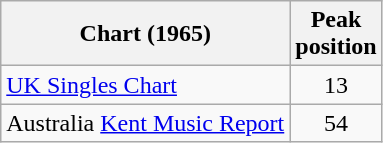<table class="wikitable">
<tr>
<th>Chart (1965)</th>
<th>Peak<br>position</th>
</tr>
<tr>
<td><a href='#'>UK Singles Chart</a></td>
<td align="center">13</td>
</tr>
<tr>
<td>Australia <a href='#'>Kent Music Report</a></td>
<td align="center">54</td>
</tr>
</table>
